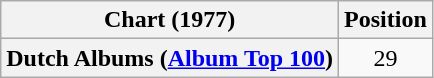<table class="wikitable sortable plainrowheaders">
<tr>
<th>Chart (1977)</th>
<th>Position</th>
</tr>
<tr>
<th scope="row">Dutch Albums (<a href='#'>Album Top 100</a>)</th>
<td align="center">29</td>
</tr>
</table>
